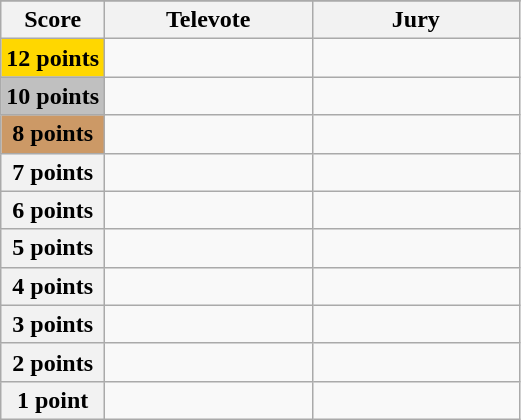<table class="wikitable">
<tr>
</tr>
<tr>
<th scope="col" width="20%">Score</th>
<th scope="col" width="40%">Televote</th>
<th scope="col" width="40%">Jury</th>
</tr>
<tr>
<th scope="row" style="background:gold">12 points</th>
<td></td>
<td></td>
</tr>
<tr>
<th scope="row" style="background:silver">10 points</th>
<td></td>
<td></td>
</tr>
<tr>
<th scope="row" style="background:#CC9966">8 points</th>
<td></td>
<td></td>
</tr>
<tr>
<th scope="row">7 points</th>
<td></td>
<td></td>
</tr>
<tr>
<th scope="row">6 points</th>
<td></td>
<td></td>
</tr>
<tr>
<th scope="row">5 points</th>
<td></td>
<td></td>
</tr>
<tr>
<th scope="row">4 points</th>
<td></td>
<td></td>
</tr>
<tr>
<th scope="row">3 points</th>
<td></td>
<td></td>
</tr>
<tr>
<th scope="row">2 points</th>
<td></td>
<td></td>
</tr>
<tr>
<th scope="row">1 point</th>
<td></td>
<td></td>
</tr>
</table>
